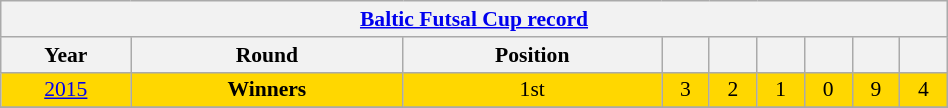<table class="wikitable" width=50% style="text-align: center;font-size:90%;">
<tr>
<th colspan=9><a href='#'>Baltic Futsal Cup record</a></th>
</tr>
<tr>
<th width=80>Year</th>
<th>Round</th>
<th>Position</th>
<th width=25></th>
<th width=25></th>
<th width=25></th>
<th width=25></th>
<th width=25></th>
<th width=25></th>
</tr>
<tr style="background:gold;">
<td> <a href='#'>2015</a></td>
<td><strong>Winners</strong></td>
<td>1st</td>
<td>3</td>
<td>2</td>
<td>1</td>
<td>0</td>
<td>9</td>
<td>4</td>
</tr>
<tr>
</tr>
</table>
